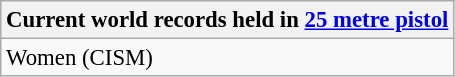<table class="wikitable" style="font-size: 95%">
<tr>
<th colspan=9>Current world records held in <a href='#'>25 metre pistol</a></th>
</tr>
<tr>
<td>Women (CISM)<br></td>
</tr>
</table>
